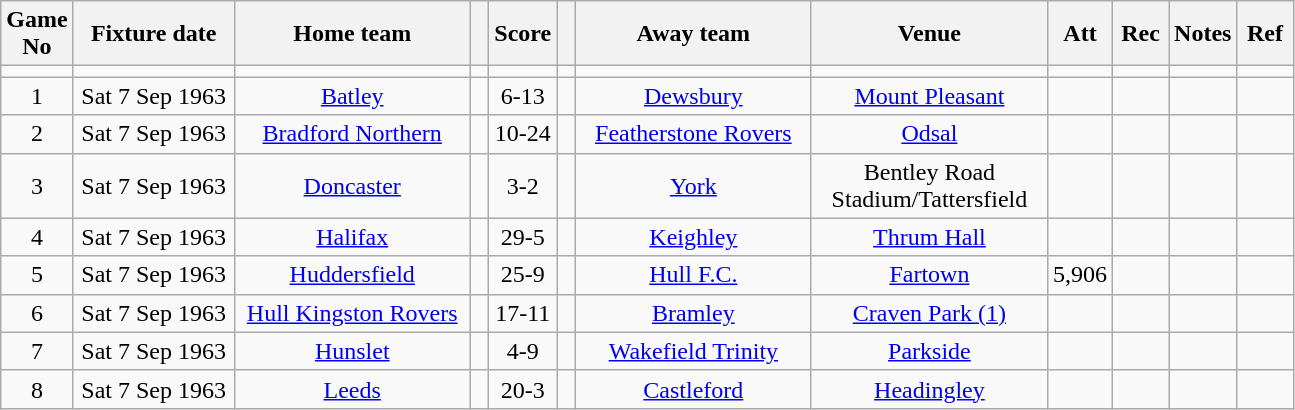<table class="wikitable" style="text-align:center;">
<tr>
<th width=20 abbr="No">Game No</th>
<th width=100 abbr="Date">Fixture date</th>
<th width=150 abbr="Home team">Home team</th>
<th width=5 abbr="space"></th>
<th width=20 abbr="Score">Score</th>
<th width=5 abbr="space"></th>
<th width=150 abbr="Away team">Away team</th>
<th width=150 abbr="Venue">Venue</th>
<th width=30 abbr="Att">Att</th>
<th width=30 abbr="Rec">Rec</th>
<th width=20 abbr="Notes">Notes</th>
<th width=30 abbr="Ref">Ref</th>
</tr>
<tr>
<td></td>
<td></td>
<td></td>
<td></td>
<td></td>
<td></td>
<td></td>
<td></td>
<td></td>
<td></td>
<td></td>
<td></td>
</tr>
<tr>
<td>1</td>
<td>Sat 7 Sep 1963</td>
<td><a href='#'>Batley</a></td>
<td></td>
<td>6-13</td>
<td></td>
<td><a href='#'>Dewsbury</a></td>
<td><a href='#'>Mount Pleasant</a></td>
<td></td>
<td></td>
<td></td>
<td></td>
</tr>
<tr>
<td>2</td>
<td>Sat 7 Sep 1963</td>
<td><a href='#'>Bradford Northern</a></td>
<td></td>
<td>10-24</td>
<td></td>
<td><a href='#'>Featherstone Rovers</a></td>
<td><a href='#'>Odsal</a></td>
<td></td>
<td></td>
<td></td>
<td></td>
</tr>
<tr>
<td>3</td>
<td>Sat 7 Sep 1963</td>
<td><a href='#'>Doncaster</a></td>
<td></td>
<td>3-2</td>
<td></td>
<td><a href='#'>York</a></td>
<td>Bentley Road Stadium/Tattersfield</td>
<td></td>
<td></td>
<td></td>
<td></td>
</tr>
<tr>
<td>4</td>
<td>Sat 7 Sep 1963</td>
<td><a href='#'>Halifax</a></td>
<td></td>
<td>29-5</td>
<td></td>
<td><a href='#'>Keighley</a></td>
<td><a href='#'>Thrum Hall</a></td>
<td></td>
<td></td>
<td></td>
<td></td>
</tr>
<tr>
<td>5</td>
<td>Sat 7 Sep 1963</td>
<td><a href='#'>Huddersfield</a></td>
<td></td>
<td>25-9</td>
<td></td>
<td><a href='#'>Hull F.C.</a></td>
<td><a href='#'>Fartown</a></td>
<td>5,906</td>
<td></td>
<td></td>
<td></td>
</tr>
<tr>
<td>6</td>
<td>Sat 7 Sep 1963</td>
<td><a href='#'>Hull Kingston Rovers</a></td>
<td></td>
<td>17-11</td>
<td></td>
<td><a href='#'>Bramley</a></td>
<td><a href='#'>Craven Park (1)</a></td>
<td></td>
<td></td>
<td></td>
<td></td>
</tr>
<tr>
<td>7</td>
<td>Sat 7 Sep 1963</td>
<td><a href='#'>Hunslet</a></td>
<td></td>
<td>4-9</td>
<td></td>
<td><a href='#'>Wakefield Trinity</a></td>
<td><a href='#'>Parkside</a></td>
<td></td>
<td></td>
<td></td>
<td></td>
</tr>
<tr>
<td>8</td>
<td>Sat 7 Sep 1963</td>
<td><a href='#'>Leeds</a></td>
<td></td>
<td>20-3</td>
<td></td>
<td><a href='#'>Castleford</a></td>
<td><a href='#'>Headingley</a></td>
<td></td>
<td></td>
<td></td>
<td></td>
</tr>
</table>
